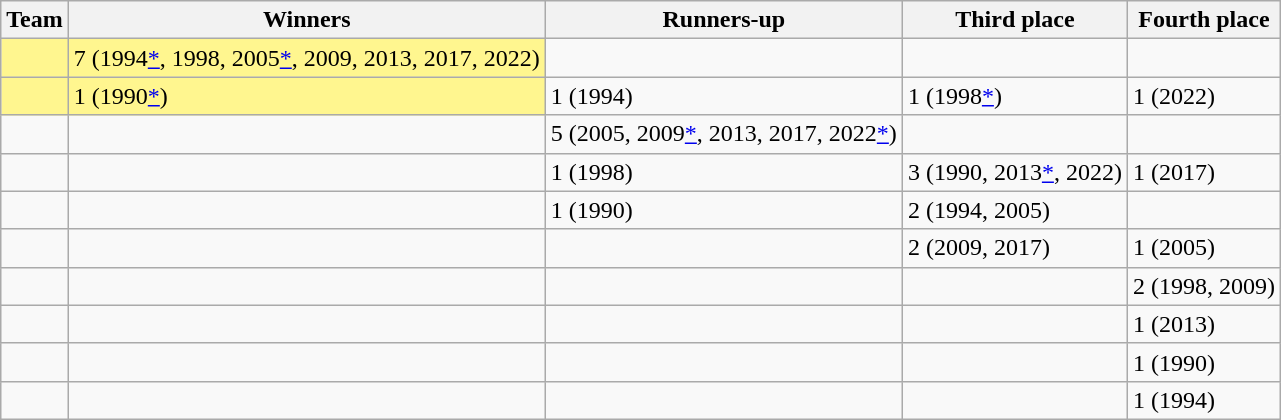<table class="wikitable sortable">
<tr>
<th>Team</th>
<th>Winners</th>
<th>Runners-up</th>
<th>Third place</th>
<th>Fourth place</th>
</tr>
<tr>
<td bgcolor=#FFF68F></td>
<td bgcolor="#FFF68F">7 (1994<a href='#'>*</a>, 1998, 2005<a href='#'>*</a>, 2009, 2013, 2017, 2022)</td>
<td></td>
<td></td>
<td></td>
</tr>
<tr>
<td bgcolor=#FFF68F></td>
<td bgcolor=#FFF68F>1 (1990<a href='#'>*</a>)</td>
<td>1 (1994)</td>
<td>1 (1998<a href='#'>*</a>)</td>
<td>1 (2022)</td>
</tr>
<tr>
<td></td>
<td></td>
<td>5 (2005, 2009<a href='#'>*</a>, 2013, 2017, 2022<a href='#'>*</a>)</td>
<td></td>
<td></td>
</tr>
<tr>
<td></td>
<td></td>
<td>1 (1998)</td>
<td>3 (1990, 2013<a href='#'>*</a>, 2022)</td>
<td>1 (2017)</td>
</tr>
<tr>
<td></td>
<td></td>
<td>1 (1990)</td>
<td>2 (1994, 2005)</td>
<td></td>
</tr>
<tr>
<td></td>
<td></td>
<td></td>
<td>2 (2009, 2017)</td>
<td>1 (2005)</td>
</tr>
<tr>
<td></td>
<td></td>
<td></td>
<td></td>
<td>2 (1998, 2009)</td>
</tr>
<tr>
<td></td>
<td></td>
<td></td>
<td></td>
<td>1 (2013)</td>
</tr>
<tr>
<td></td>
<td></td>
<td></td>
<td></td>
<td>1 (1990)</td>
</tr>
<tr>
<td></td>
<td></td>
<td></td>
<td></td>
<td>1 (1994)</td>
</tr>
</table>
